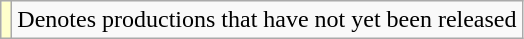<table class="wikitable sortable">
<tr>
<td style="background:#ffc;"></td>
<td>Denotes productions that have not yet been released</td>
</tr>
</table>
